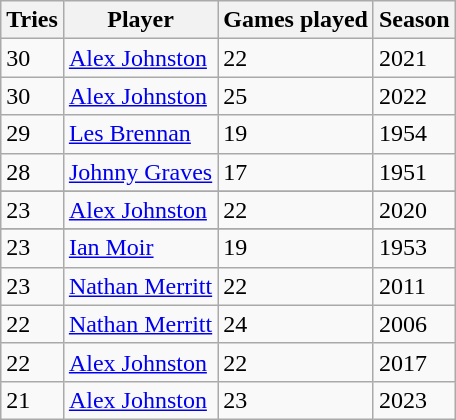<table class="wikitable" style="text-align:left">
<tr>
<th>Tries</th>
<th>Player</th>
<th>Games played</th>
<th>Season</th>
</tr>
<tr>
<td>30</td>
<td style="text-align:left;"><a href='#'>Alex Johnston</a></td>
<td>22</td>
<td>2021</td>
</tr>
<tr>
<td>30</td>
<td><a href='#'>Alex Johnston</a></td>
<td>25</td>
<td>2022</td>
</tr>
<tr>
<td>29</td>
<td style="text-align:left;"><a href='#'>Les Brennan</a></td>
<td>19</td>
<td>1954</td>
</tr>
<tr>
<td>28</td>
<td style="text-align:left;"><a href='#'>Johnny Graves</a></td>
<td>17</td>
<td>1951</td>
</tr>
<tr>
</tr>
<tr>
<td>23</td>
<td style="text-align:left;"><a href='#'>Alex Johnston</a></td>
<td>22</td>
<td>2020</td>
</tr>
<tr>
</tr>
<tr>
<td>23</td>
<td style="text-align:left;"><a href='#'>Ian Moir</a></td>
<td>19</td>
<td>1953</td>
</tr>
<tr>
<td>23</td>
<td style="text-align:left;"><a href='#'>Nathan Merritt</a></td>
<td>22</td>
<td>2011</td>
</tr>
<tr>
<td>22</td>
<td style="text-align:left;"><a href='#'>Nathan Merritt</a></td>
<td>24</td>
<td>2006</td>
</tr>
<tr>
<td>22</td>
<td style="text-align:left;"><a href='#'>Alex Johnston</a></td>
<td>22</td>
<td>2017</td>
</tr>
<tr>
<td>21</td>
<td><a href='#'>Alex Johnston</a></td>
<td>23</td>
<td>2023</td>
</tr>
</table>
